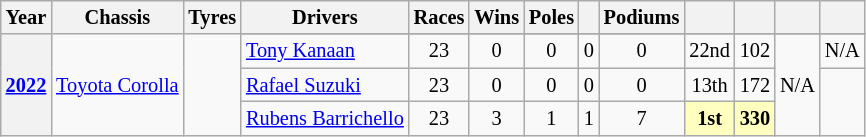<table class="wikitable" style="text-align:center; font-size:85%">
<tr>
<th>Year</th>
<th>Chassis</th>
<th>Tyres</th>
<th>Drivers</th>
<th>Races</th>
<th>Wins</th>
<th>Poles</th>
<th></th>
<th>Podiums</th>
<th></th>
<th></th>
<th></th>
<th></th>
</tr>
<tr>
<th rowspan="4"><a href='#'>2022</a></th>
<td rowspan="4"><a href='#'>Toyota Corolla</a></td>
<td rowspan="4"></td>
</tr>
<tr>
<td align=left> <a href='#'>Tony Kanaan</a></td>
<td>23</td>
<td>0</td>
<td>0</td>
<td>0</td>
<td>0</td>
<td>22nd</td>
<td>102</td>
<td rowspan="3">N/A</td>
<td>N/A</td>
</tr>
<tr>
<td align=left> <a href='#'>Rafael Suzuki</a></td>
<td>23</td>
<td>0</td>
<td>0</td>
<td>0</td>
<td>0</td>
<td>13th</td>
<td>172</td>
</tr>
<tr>
<td align=left> <a href='#'>Rubens Barrichello</a></td>
<td>23</td>
<td>3</td>
<td>1</td>
<td>1</td>
<td>7</td>
<th style="background:#FFFFBF;">1st</th>
<th style="background:#FFFFBF;">330</th>
</tr>
</table>
